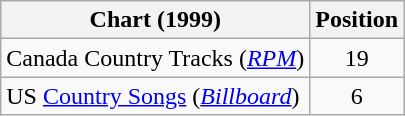<table class="wikitable sortable">
<tr>
<th scope="col">Chart (1999)</th>
<th scope="col">Position</th>
</tr>
<tr>
<td>Canada Country Tracks (<em><a href='#'>RPM</a></em>)</td>
<td align="center">19</td>
</tr>
<tr>
<td>US <a href='#'>Country Songs</a> (<em><a href='#'>Billboard</a></em>)</td>
<td align="center">6</td>
</tr>
</table>
